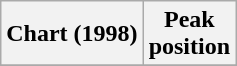<table class="wikitable sortable">
<tr>
<th align="left">Chart (1998)</th>
<th align="center">Peak<br>position</th>
</tr>
<tr>
</tr>
</table>
